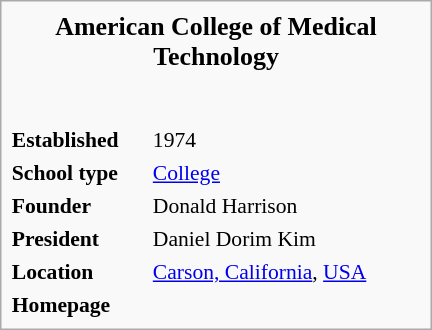<table class="infobox" style="width:20em; font-size:90%; clear:right;" cellspacing="3">
<tr>
<td colspan="2" style="text-align: center; font-size: larger;"><strong>American College of Medical Technology</strong></td>
</tr>
<tr>
<td colspan="2" style="padding: 1em 0; text-align: center;"></td>
</tr>
<tr style="vertical-align: top;">
<td><strong>Established</strong></td>
<td style="padding-right: 1em;">1974</td>
</tr>
<tr style="vertical-align: top;">
<td><strong>School type</strong></td>
<td style="padding-right: 1em;"><a href='#'>College</a></td>
</tr>
<tr style="vertical-align: top;">
<td><strong>Founder</strong></td>
<td style="padding-right: 1em;">Donald Harrison</td>
</tr>
<tr style="vertical-align: top;">
<td><strong>President</strong></td>
<td style="padding-right: 1em;">Daniel Dorim Kim</td>
</tr>
<tr style="vertical-align: top;">
<td><strong>Location</strong></td>
<td style="padding-right: 1em;"><a href='#'>Carson, California</a>, <a href='#'>USA</a></td>
</tr>
<tr style="vertical-align: top;">
<td><strong>Homepage</strong></td>
<td style="padding-right: 1em;"></td>
</tr>
</table>
